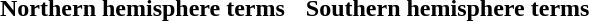<table cellpadding=6>
<tr>
<th>Northern hemisphere terms</th>
<th>Southern hemisphere terms</th>
</tr>
<tr style="vertical-align:top; white-space:nowrap;">
<td><br></td>
<td><br></td>
</tr>
</table>
